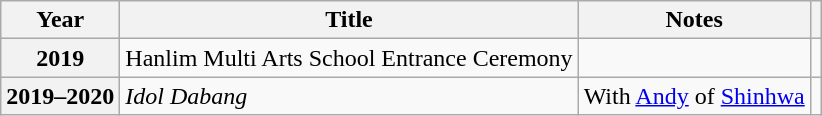<table class="wikitable sortable plainrowheaders">
<tr>
<th scope="col">Year</th>
<th scope="col">Title</th>
<th scope="col">Notes</th>
<th scope="col" class="unsortable"></th>
</tr>
<tr>
<th scope="row">2019</th>
<td>Hanlim Multi Arts School Entrance Ceremony</td>
<td></td>
<td></td>
</tr>
<tr>
<th scope="row">2019–2020</th>
<td><em>Idol Dabang</em> </td>
<td>With <a href='#'>Andy</a> of <a href='#'>Shinhwa</a></td>
<td></td>
</tr>
</table>
